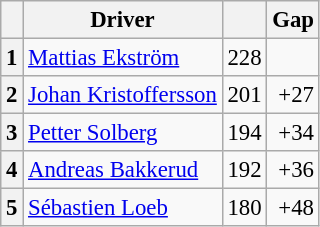<table class="wikitable" style="font-size: 95%;">
<tr>
<th></th>
<th>Driver</th>
<th></th>
<th>Gap</th>
</tr>
<tr>
<th>1</th>
<td> <a href='#'>Mattias Ekström</a></td>
<td align="right">228</td>
<td align="right"></td>
</tr>
<tr>
<th>2</th>
<td> <a href='#'>Johan Kristoffersson</a></td>
<td align="right">201</td>
<td align="right">+27</td>
</tr>
<tr>
<th>3</th>
<td> <a href='#'>Petter Solberg</a></td>
<td align="right">194</td>
<td align="right">+34</td>
</tr>
<tr>
<th>4</th>
<td> <a href='#'>Andreas Bakkerud</a></td>
<td align="right">192</td>
<td align="right">+36</td>
</tr>
<tr>
<th>5</th>
<td> <a href='#'>Sébastien Loeb</a></td>
<td align="right">180</td>
<td align="right">+48</td>
</tr>
</table>
